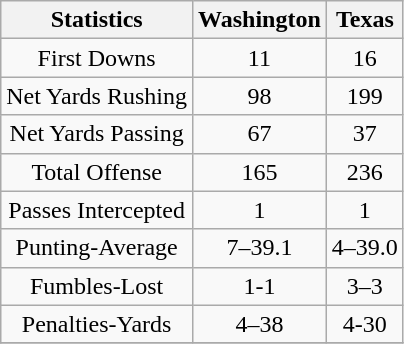<table class=wikitable style="text-align:center">
<tr>
<th>Statistics</th>
<th>Washington</th>
<th> Texas </th>
</tr>
<tr>
<td>First Downs</td>
<td>11</td>
<td>16</td>
</tr>
<tr>
<td>Net Yards Rushing</td>
<td>98</td>
<td>199</td>
</tr>
<tr>
<td>Net Yards Passing</td>
<td>67</td>
<td>37</td>
</tr>
<tr>
<td>Total Offense</td>
<td>165</td>
<td>236</td>
</tr>
<tr>
<td>Passes Intercepted</td>
<td>1</td>
<td>1</td>
</tr>
<tr>
<td>Punting-Average</td>
<td>7–39.1</td>
<td>4–39.0</td>
</tr>
<tr>
<td>Fumbles-Lost</td>
<td>1-1</td>
<td>3–3</td>
</tr>
<tr>
<td>Penalties-Yards</td>
<td>4–38</td>
<td>4-30</td>
</tr>
<tr>
</tr>
</table>
